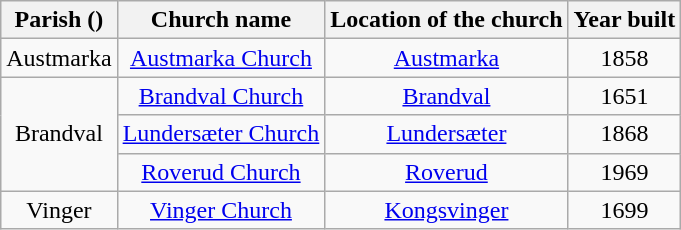<table class="wikitable" style="text-align:center">
<tr>
<th>Parish ()</th>
<th>Church name</th>
<th>Location of the church</th>
<th>Year built</th>
</tr>
<tr>
<td rowspan="1">Austmarka</td>
<td><a href='#'>Austmarka Church</a></td>
<td><a href='#'>Austmarka</a></td>
<td>1858</td>
</tr>
<tr>
<td rowspan="3">Brandval</td>
<td><a href='#'>Brandval Church</a></td>
<td><a href='#'>Brandval</a></td>
<td>1651</td>
</tr>
<tr>
<td><a href='#'>Lundersæter Church</a></td>
<td><a href='#'>Lundersæter</a></td>
<td>1868</td>
</tr>
<tr>
<td><a href='#'>Roverud Church</a></td>
<td><a href='#'>Roverud</a></td>
<td>1969</td>
</tr>
<tr>
<td rowspan="1">Vinger</td>
<td><a href='#'>Vinger Church</a></td>
<td><a href='#'>Kongsvinger</a></td>
<td>1699</td>
</tr>
</table>
